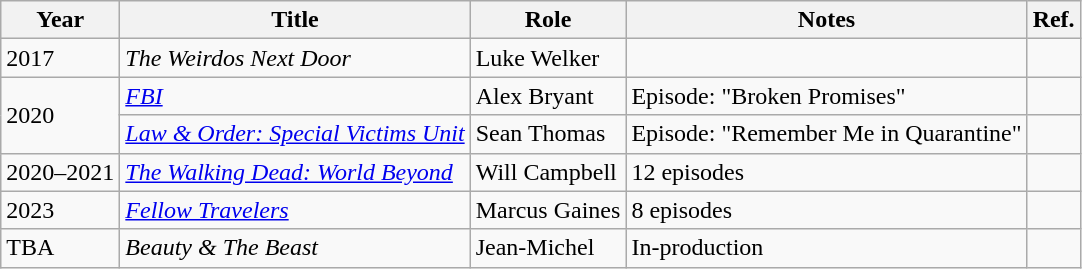<table class="wikitable">
<tr>
<th>Year</th>
<th>Title</th>
<th>Role</th>
<th>Notes</th>
<th>Ref.</th>
</tr>
<tr>
<td>2017</td>
<td><em>The Weirdos Next Door</em></td>
<td>Luke Welker</td>
<td></td>
<td></td>
</tr>
<tr>
<td rowspan="2">2020</td>
<td><em><a href='#'>FBI</a></em></td>
<td>Alex Bryant</td>
<td>Episode: "Broken Promises"</td>
<td></td>
</tr>
<tr>
<td><em><a href='#'>Law & Order: Special Victims Unit</a></em></td>
<td>Sean Thomas</td>
<td>Episode: "Remember Me in Quarantine"</td>
<td></td>
</tr>
<tr>
<td>2020–2021</td>
<td><em><a href='#'>The Walking Dead: World Beyond</a></em></td>
<td>Will Campbell</td>
<td>12 episodes</td>
<td></td>
</tr>
<tr>
<td>2023</td>
<td><em><a href='#'>Fellow Travelers</a></em></td>
<td>Marcus Gaines</td>
<td>8 episodes</td>
<td></td>
</tr>
<tr>
<td>TBA</td>
<td><em>Beauty & The Beast</em></td>
<td>Jean-Michel</td>
<td>In-production</td>
<td></td>
</tr>
</table>
